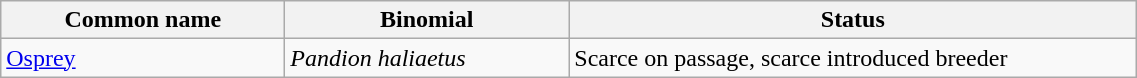<table width=60% class="wikitable">
<tr>
<th width=25%>Common name</th>
<th width=25%>Binomial</th>
<th width=50%>Status</th>
</tr>
<tr>
<td><a href='#'>Osprey</a></td>
<td><em>Pandion haliaetus</em></td>
<td>Scarce on passage, scarce introduced breeder</td>
</tr>
</table>
